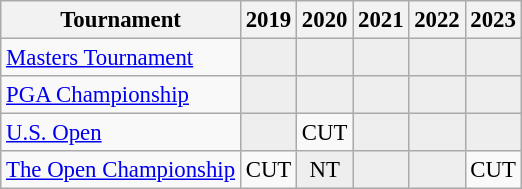<table class="wikitable" style="font-size:95%;text-align:center;">
<tr>
<th>Tournament</th>
<th>2019</th>
<th>2020</th>
<th>2021</th>
<th>2022</th>
<th>2023</th>
</tr>
<tr>
<td align=left><a href='#'>Masters Tournament</a></td>
<td style="background:#eeeeee;"></td>
<td style="background:#eeeeee;"></td>
<td style="background:#eeeeee;"></td>
<td style="background:#eeeeee;"></td>
<td style="background:#eeeeee;"></td>
</tr>
<tr>
<td align=left><a href='#'>PGA Championship</a></td>
<td style="background:#eeeeee;"></td>
<td style="background:#eeeeee;"></td>
<td style="background:#eeeeee;"></td>
<td style="background:#eeeeee;"></td>
<td style="background:#eeeeee;"></td>
</tr>
<tr>
<td align=left><a href='#'>U.S. Open</a></td>
<td style="background:#eeeeee;"></td>
<td>CUT</td>
<td style="background:#eeeeee;"></td>
<td style="background:#eeeeee;"></td>
<td style="background:#eeeeee;"></td>
</tr>
<tr>
<td align=left><a href='#'>The Open Championship</a></td>
<td>CUT</td>
<td style="background:#eeeeee;">NT</td>
<td style="background:#eeeeee;"></td>
<td style="background:#eeeeee;"></td>
<td>CUT</td>
</tr>
</table>
